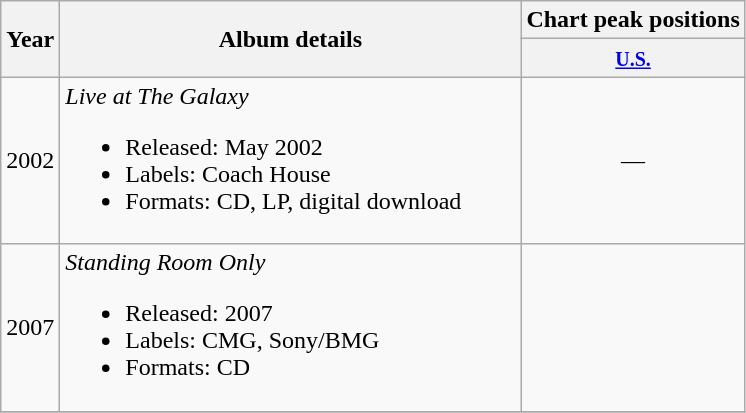<table class="wikitable" border="1">
<tr>
<th rowspan="2">Year</th>
<th rowspan="2" width="300">Album details</th>
<th colspan="1">Chart peak positions</th>
</tr>
<tr>
<th><small><a href='#'>U.S.</a></small></th>
</tr>
<tr>
<td>2002</td>
<td><em>Live at The Galaxy</em><br><ul><li>Released: May 2002</li><li>Labels: Coach House</li><li>Formats: CD, LP, digital download</li></ul></td>
<td align="center">—</td>
</tr>
<tr>
<td>2007</td>
<td><em>Standing Room Only</em><br><ul><li>Released: 2007</li><li>Labels: CMG, Sony/BMG</li><li>Formats: CD</li></ul></td>
<td></td>
</tr>
<tr>
</tr>
</table>
